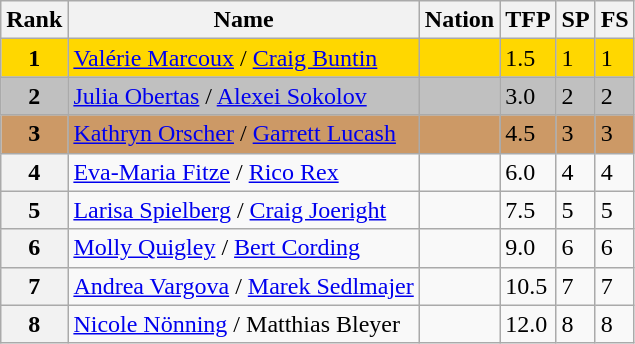<table class="wikitable">
<tr>
<th>Rank</th>
<th>Name</th>
<th>Nation</th>
<th>TFP</th>
<th>SP</th>
<th>FS</th>
</tr>
<tr bgcolor="gold">
<td align="center"><strong>1</strong></td>
<td><a href='#'>Valérie Marcoux</a> / <a href='#'>Craig Buntin</a></td>
<td></td>
<td>1.5</td>
<td>1</td>
<td>1</td>
</tr>
<tr bgcolor="silver">
<td align="center"><strong>2</strong></td>
<td><a href='#'>Julia Obertas</a> / <a href='#'>Alexei Sokolov</a></td>
<td></td>
<td>3.0</td>
<td>2</td>
<td>2</td>
</tr>
<tr bgcolor="cc9966">
<td align="center"><strong>3</strong></td>
<td><a href='#'>Kathryn Orscher</a> / <a href='#'>Garrett Lucash</a></td>
<td></td>
<td>4.5</td>
<td>3</td>
<td>3</td>
</tr>
<tr>
<th>4</th>
<td><a href='#'>Eva-Maria Fitze</a> / <a href='#'>Rico Rex</a></td>
<td></td>
<td>6.0</td>
<td>4</td>
<td>4</td>
</tr>
<tr>
<th>5</th>
<td><a href='#'>Larisa Spielberg</a> / <a href='#'>Craig Joeright</a></td>
<td></td>
<td>7.5</td>
<td>5</td>
<td>5</td>
</tr>
<tr>
<th>6</th>
<td><a href='#'>Molly Quigley</a> / <a href='#'>Bert Cording</a></td>
<td></td>
<td>9.0</td>
<td>6</td>
<td>6</td>
</tr>
<tr>
<th>7</th>
<td><a href='#'>Andrea Vargova</a> / <a href='#'>Marek Sedlmajer</a></td>
<td></td>
<td>10.5</td>
<td>7</td>
<td>7</td>
</tr>
<tr>
<th>8</th>
<td><a href='#'>Nicole Nönning</a> / Matthias Bleyer</td>
<td></td>
<td>12.0</td>
<td>8</td>
<td>8</td>
</tr>
</table>
